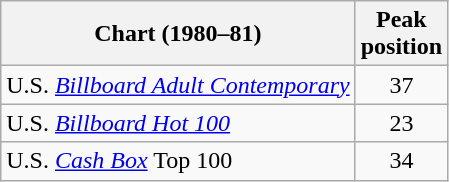<table class="wikitable">
<tr>
<th align="left">Chart (1980–81)</th>
<th align="left">Peak<br>position</th>
</tr>
<tr>
<td align="left">U.S. <em><a href='#'>Billboard Adult Contemporary</a></em></td>
<td style="text-align:center;">37</td>
</tr>
<tr>
<td align="left">U.S. <em><a href='#'>Billboard Hot 100</a></em></td>
<td style="text-align:center;">23</td>
</tr>
<tr>
<td align="left">U.S. <em><a href='#'>Cash Box</a></em> Top 100</td>
<td style="text-align:center;">34</td>
</tr>
</table>
